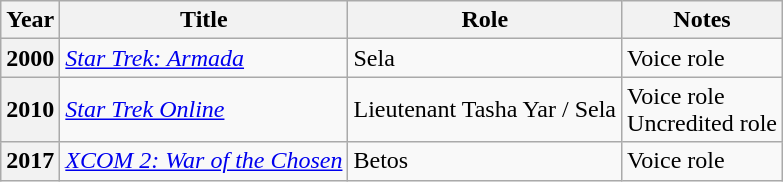<table class="wikitable plainrowheaders sortable">
<tr>
<th scope="col">Year</th>
<th scope="col">Title</th>
<th scope="col">Role</th>
<th scope="col" class="unsortable">Notes</th>
</tr>
<tr>
<th scope="row">2000</th>
<td><em><a href='#'>Star Trek: Armada</a></em></td>
<td>Sela</td>
<td>Voice role</td>
</tr>
<tr>
<th scope="row">2010</th>
<td><em><a href='#'>Star Trek Online</a></em></td>
<td>Lieutenant Tasha Yar / Sela</td>
<td>Voice role<br>Uncredited role</td>
</tr>
<tr>
<th scope="row">2017</th>
<td><em><a href='#'>XCOM 2: War of the Chosen</a></em></td>
<td>Betos</td>
<td>Voice role</td>
</tr>
</table>
